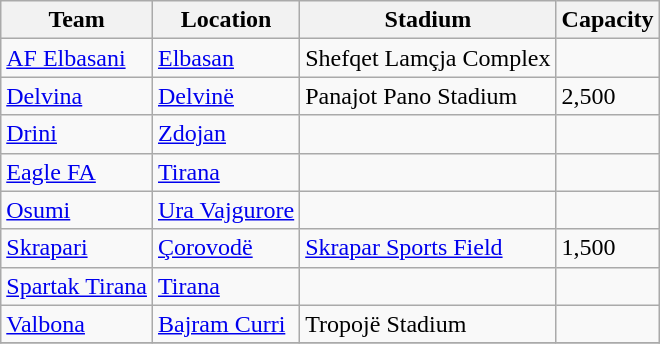<table class="wikitable sortable">
<tr>
<th>Team</th>
<th>Location</th>
<th>Stadium</th>
<th>Capacity</th>
</tr>
<tr>
<td><a href='#'>AF Elbasani</a></td>
<td><a href='#'>Elbasan</a></td>
<td>Shefqet Lamçja Complex</td>
<td></td>
</tr>
<tr>
<td><a href='#'>Delvina</a></td>
<td><a href='#'>Delvinë</a></td>
<td>Panajot Pano Stadium</td>
<td>2,500</td>
</tr>
<tr>
<td><a href='#'>Drini</a></td>
<td><a href='#'>Zdojan</a></td>
<td></td>
<td></td>
</tr>
<tr>
<td><a href='#'>Eagle FA</a></td>
<td><a href='#'>Tirana</a></td>
<td></td>
<td></td>
</tr>
<tr>
<td><a href='#'>Osumi</a></td>
<td><a href='#'>Ura Vajgurore</a></td>
<td></td>
<td></td>
</tr>
<tr>
<td><a href='#'>Skrapari</a></td>
<td><a href='#'>Çorovodë</a></td>
<td><a href='#'>Skrapar Sports Field</a></td>
<td>1,500</td>
</tr>
<tr>
<td><a href='#'>Spartak Tirana</a></td>
<td><a href='#'>Tirana</a></td>
<td></td>
<td></td>
</tr>
<tr>
<td><a href='#'>Valbona</a></td>
<td><a href='#'>Bajram Curri</a></td>
<td>Tropojë Stadium</td>
<td></td>
</tr>
<tr>
</tr>
</table>
